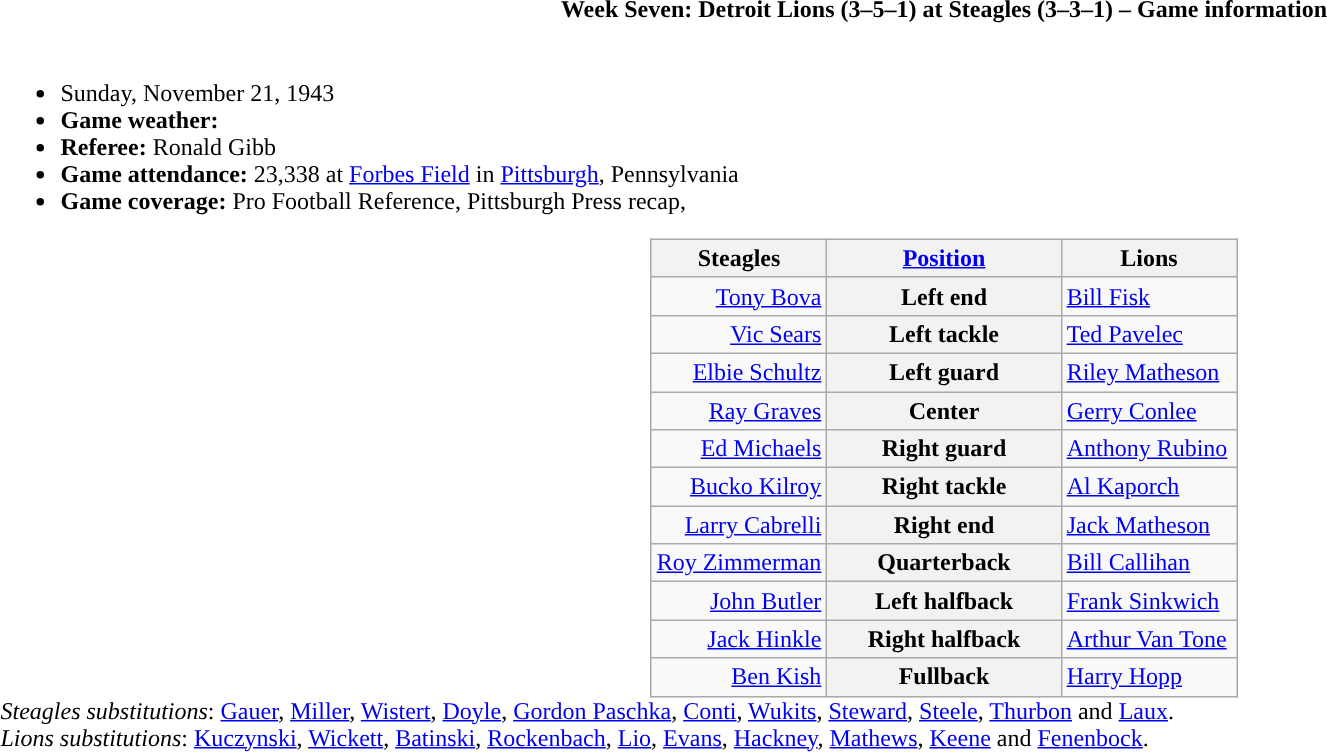<table class="toccolours collapsible collapsed"  style="width:100%; margin:auto;">
<tr>
<th>Week Seven: Detroit Lions (3–5–1) at Steagles (3–3–1) – Game information</th>
</tr>
<tr>
<td><br><ul><li>Sunday, November 21, 1943</li><li><strong>Game weather:</strong></li><li><strong>Referee:</strong> Ronald Gibb</li><li><strong>Game attendance:</strong> 23,338 at <a href='#'>Forbes Field</a> in <a href='#'>Pittsburgh</a>, Pennsylvania</li><li><strong>Game coverage:</strong> Pro Football Reference, Pittsburgh Press recap, </li></ul><table class="wikitable" style="margin: auto">
<tr>
<th style="width:30%;">Steagles</th>
<th style="width:40%;"><a href='#'>Position</a></th>
<th style="width:30%;">Lions</th>
</tr>
<tr>
<td style="text-align:right;"><a href='#'>Tony Bova</a></td>
<th>Left end</th>
<td><a href='#'>Bill Fisk</a></td>
</tr>
<tr>
<td style="text-align:right;"><a href='#'>Vic Sears</a></td>
<th>Left tackle</th>
<td><a href='#'>Ted Pavelec</a></td>
</tr>
<tr>
<td style="text-align:right;"><a href='#'>Elbie Schultz</a></td>
<th>Left guard</th>
<td><a href='#'>Riley Matheson</a></td>
</tr>
<tr>
<td style="text-align:right;"><a href='#'>Ray Graves</a></td>
<th>Center</th>
<td><a href='#'>Gerry Conlee</a></td>
</tr>
<tr>
<td style="text-align:right;"><a href='#'>Ed Michaels</a></td>
<th>Right guard</th>
<td><a href='#'>Anthony Rubino</a></td>
</tr>
<tr>
<td style="text-align:right;"><a href='#'>Bucko Kilroy</a></td>
<th>Right tackle</th>
<td><a href='#'>Al Kaporch</a></td>
</tr>
<tr>
<td style="text-align:right;"><a href='#'>Larry Cabrelli</a></td>
<th>Right end</th>
<td><a href='#'>Jack Matheson</a></td>
</tr>
<tr>
<td style="text-align:right;"><a href='#'>Roy Zimmerman</a></td>
<th>Quarterback</th>
<td><a href='#'>Bill Callihan</a></td>
</tr>
<tr>
<td style="text-align:right;"><a href='#'>John Butler</a></td>
<th>Left halfback</th>
<td><a href='#'>Frank Sinkwich</a></td>
</tr>
<tr>
<td style="text-align:right;"><a href='#'>Jack Hinkle</a></td>
<th>Right halfback</th>
<td><a href='#'>Arthur Van Tone</a></td>
</tr>
<tr>
<td style="text-align:right;"><a href='#'>Ben Kish</a></td>
<th>Fullback</th>
<td><a href='#'>Harry Hopp</a></td>
</tr>
</table>
<em>Steagles substitutions</em>: <a href='#'>Gauer</a>, <a href='#'>Miller</a>, <a href='#'>Wistert</a>, <a href='#'>Doyle</a>, <a href='#'>Gordon Paschka</a>, <a href='#'>Conti</a>, <a href='#'>Wukits</a>, <a href='#'>Steward</a>, <a href='#'>Steele</a>, <a href='#'>Thurbon</a> and <a href='#'>Laux</a>.<br>
<em>Lions substitutions</em>: <a href='#'>Kuczynski</a>, <a href='#'>Wickett</a>, <a href='#'>Batinski</a>, <a href='#'>Rockenbach</a>, <a href='#'>Lio</a>, <a href='#'>Evans</a>, <a href='#'>Hackney</a>, <a href='#'>Mathews</a>, <a href='#'>Keene</a> and <a href='#'>Fenenbock</a>.</td>
</tr>
</table>
